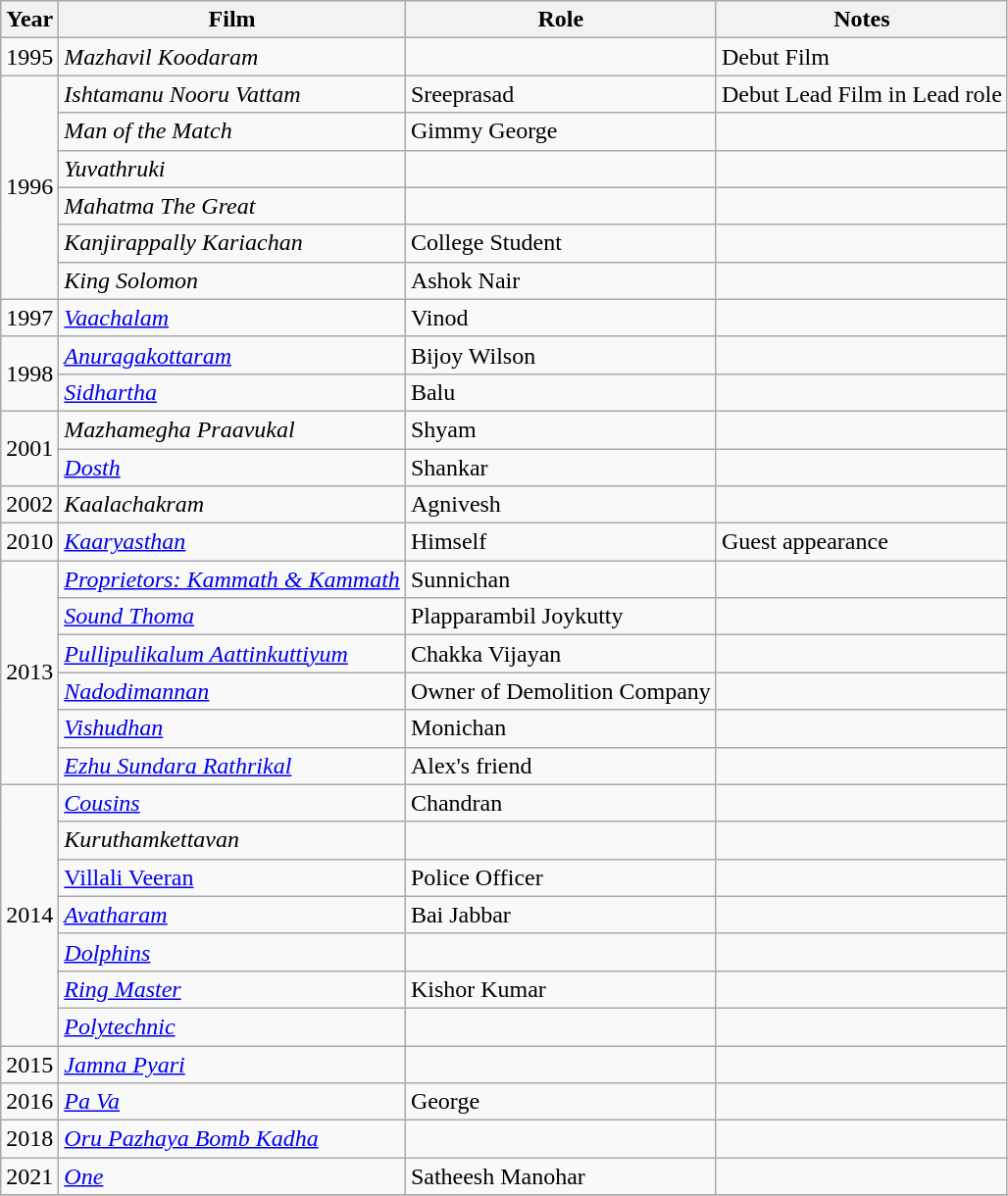<table class="wikitable">
<tr>
<th>Year</th>
<th>Film</th>
<th>Role</th>
<th>Notes</th>
</tr>
<tr>
<td rowspan="1">1995</td>
<td><em>Mazhavil Koodaram</em></td>
<td></td>
<td>Debut Film</td>
</tr>
<tr>
<td rowspan="6">1996</td>
<td><em>Ishtamanu Nooru Vattam</em></td>
<td>Sreeprasad</td>
<td>Debut Lead Film in Lead role</td>
</tr>
<tr>
<td><em>Man of the Match</em></td>
<td>Gimmy George</td>
<td></td>
</tr>
<tr>
<td><em>Yuvathruki</em></td>
<td></td>
<td></td>
</tr>
<tr>
<td><em>Mahatma The Great</em></td>
<td></td>
<td></td>
</tr>
<tr>
<td><em>Kanjirappally Kariachan</em></td>
<td>College Student</td>
<td></td>
</tr>
<tr>
<td><em>King Solomon</em></td>
<td>Ashok Nair</td>
<td></td>
</tr>
<tr>
<td>1997</td>
<td><em><a href='#'>Vaachalam</a></em></td>
<td>Vinod</td>
<td></td>
</tr>
<tr>
<td Rowspan=2>1998</td>
<td><em><a href='#'>Anuragakottaram</a></em></td>
<td>Bijoy Wilson</td>
<td></td>
</tr>
<tr>
<td><a href='#'><em>Sidhartha</em></a></td>
<td>Balu</td>
<td></td>
</tr>
<tr>
<td rowspan="2">2001</td>
<td><em>Mazhamegha Praavukal</em></td>
<td>Shyam</td>
<td></td>
</tr>
<tr>
<td><a href='#'><em>Dosth</em></a></td>
<td>Shankar</td>
<td></td>
</tr>
<tr>
<td>2002</td>
<td><em>Kaalachakram</em></td>
<td>Agnivesh</td>
<td></td>
</tr>
<tr>
<td>2010</td>
<td><em><a href='#'>Kaaryasthan</a></em></td>
<td>Himself</td>
<td>Guest appearance</td>
</tr>
<tr>
<td rowspan=6>2013</td>
<td><em><a href='#'>Proprietors: Kammath & Kammath</a></em></td>
<td>Sunnichan</td>
<td></td>
</tr>
<tr>
<td><em><a href='#'>Sound Thoma</a></em></td>
<td>Plapparambil Joykutty</td>
<td></td>
</tr>
<tr>
<td><em><a href='#'>Pullipulikalum Aattinkuttiyum</a></em></td>
<td>Chakka Vijayan</td>
<td></td>
</tr>
<tr>
<td><em><a href='#'>Nadodimannan</a></em></td>
<td>Owner of Demolition Company</td>
<td></td>
</tr>
<tr>
<td><em><a href='#'>Vishudhan</a></em></td>
<td>Monichan</td>
<td></td>
</tr>
<tr>
<td><em><a href='#'>Ezhu Sundara Rathrikal</a></em></td>
<td>Alex's friend</td>
<td></td>
</tr>
<tr>
<td Rowspan=7>2014</td>
<td><a href='#'><em>Cousins</em></a></td>
<td>Chandran</td>
<td></td>
</tr>
<tr>
<td><em>Kuruthamkettavan</em></td>
<td></td>
<td></td>
</tr>
<tr>
<td><a href='#'>Villali Veeran</a></td>
<td>Police Officer</td>
<td></td>
</tr>
<tr>
<td><a href='#'><em>Avatharam</em></a></td>
<td>Bai Jabbar</td>
<td></td>
</tr>
<tr>
<td><a href='#'><em>Dolphins</em></a></td>
<td></td>
<td></td>
</tr>
<tr>
<td><em><a href='#'>Ring Master</a></em></td>
<td>Kishor Kumar</td>
<td></td>
</tr>
<tr>
<td><a href='#'><em>Polytechnic</em></a></td>
<td></td>
<td></td>
</tr>
<tr>
<td>2015</td>
<td><em><a href='#'>Jamna Pyari</a></em></td>
<td></td>
<td></td>
</tr>
<tr>
<td>2016</td>
<td><em><a href='#'>Pa Va</a></em></td>
<td>George</td>
<td></td>
</tr>
<tr>
<td>2018</td>
<td><em><a href='#'>Oru Pazhaya Bomb Kadha</a></em></td>
<td></td>
<td></td>
</tr>
<tr>
<td>2021</td>
<td><em><a href='#'>One</a></em></td>
<td>Satheesh Manohar</td>
<td></td>
</tr>
<tr>
</tr>
</table>
